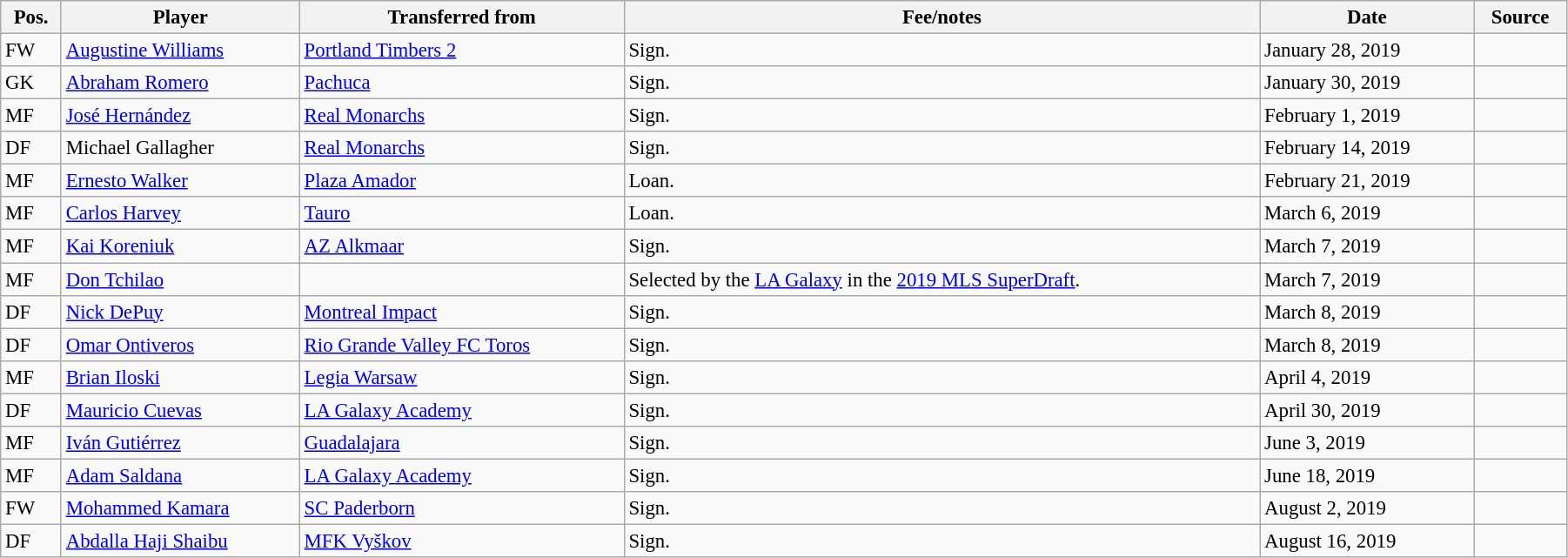<table class="wikitable sortable" style="width:95%; text-align:center; font-size:95%; text-align:left;">
<tr>
<th>Pos.</th>
<th>Player</th>
<th>Transferred from</th>
<th>Fee/notes</th>
<th>Date</th>
<th>Source</th>
</tr>
<tr>
<td>FW</td>
<td> <a href='#'>Augustine Williams</a></td>
<td> <a href='#'>Portland Timbers 2</a></td>
<td>Sign.</td>
<td>January 28, 2019</td>
<td align=center></td>
</tr>
<tr>
<td>GK</td>
<td> <a href='#'>Abraham Romero</a></td>
<td> <a href='#'>Pachuca</a></td>
<td>Sign.</td>
<td>January 30, 2019</td>
<td align=center></td>
</tr>
<tr>
<td>MF</td>
<td> <a href='#'>José Hernández</a></td>
<td> <a href='#'>Real Monarchs</a></td>
<td>Sign.</td>
<td>February 1, 2019</td>
<td align=center></td>
</tr>
<tr>
<td>DF</td>
<td> Michael Gallagher</td>
<td> <a href='#'>Real Monarchs</a></td>
<td>Sign.</td>
<td>February 14, 2019</td>
<td align=center></td>
</tr>
<tr>
<td>MF</td>
<td> <a href='#'>Ernesto Walker</a></td>
<td> <a href='#'>Plaza Amador</a></td>
<td>Loan.</td>
<td>February 21, 2019</td>
<td align=center></td>
</tr>
<tr>
<td>MF</td>
<td> <a href='#'>Carlos Harvey</a></td>
<td> <a href='#'>Tauro</a></td>
<td>Loan.</td>
<td>March 6, 2019</td>
<td align=center></td>
</tr>
<tr>
<td>MF</td>
<td> <a href='#'>Kai Koreniuk</a></td>
<td> <a href='#'>AZ Alkmaar</a></td>
<td>Sign.</td>
<td>March 7, 2019</td>
<td align=center></td>
</tr>
<tr>
<td>MF</td>
<td> <a href='#'>Don Tchilao</a></td>
<td></td>
<td>Selected by the <a href='#'>LA Galaxy</a> in the <a href='#'>2019 MLS SuperDraft</a>.</td>
<td>March 7, 2019</td>
<td align=center></td>
</tr>
<tr>
<td>DF</td>
<td> <a href='#'>Nick DePuy</a></td>
<td> <a href='#'>Montreal Impact</a></td>
<td>Sign.</td>
<td>March 8, 2019</td>
<td align=center></td>
</tr>
<tr>
<td>DF</td>
<td> <a href='#'>Omar Ontiveros</a></td>
<td> <a href='#'>Rio Grande Valley FC Toros</a></td>
<td>Sign.</td>
<td>March 8, 2019</td>
<td align=center></td>
</tr>
<tr>
<td>MF</td>
<td> <a href='#'>Brian Iloski</a></td>
<td> <a href='#'>Legia Warsaw</a></td>
<td>Sign.</td>
<td>April 4, 2019</td>
<td align=center></td>
</tr>
<tr>
<td>DF</td>
<td> <a href='#'>Mauricio Cuevas</a></td>
<td> <a href='#'>LA Galaxy Academy</a></td>
<td>Sign.</td>
<td>April 30, 2019</td>
<td align=center></td>
</tr>
<tr>
<td>MF</td>
<td> <a href='#'>Iván Gutiérrez</a></td>
<td> <a href='#'>Guadalajara</a></td>
<td>Sign.</td>
<td>June 3, 2019</td>
<td align=center></td>
</tr>
<tr>
<td>MF</td>
<td> <a href='#'>Adam Saldana</a></td>
<td> <a href='#'>LA Galaxy Academy</a></td>
<td>Sign.</td>
<td>June 18, 2019</td>
<td align=center></td>
</tr>
<tr>
<td>FW</td>
<td> <a href='#'>Mohammed Kamara</a></td>
<td> <a href='#'>SC Paderborn</a></td>
<td>Sign.</td>
<td>August 2, 2019</td>
<td align=center></td>
</tr>
<tr>
<td>DF</td>
<td> <a href='#'>Abdalla Haji Shaibu</a></td>
<td> <a href='#'>MFK Vyškov</a></td>
<td>Sign.</td>
<td>August 16, 2019</td>
<td align=center></td>
</tr>
</table>
